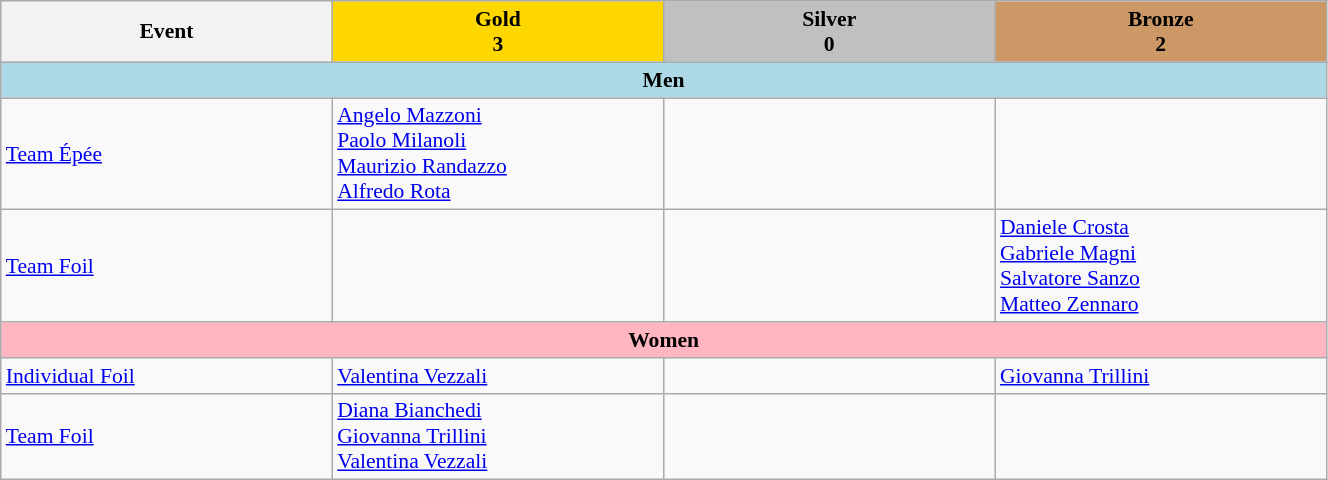<table class="wikitable" width=70% style="font-size:90%; text-align:left;">
<tr>
<th width=25%>Event</th>
<th width=25% style="background-color:gold">Gold<br>3</th>
<th width=25% style="background-color:silver">Silver<br>0</th>
<th width=25% style="background-color:#cc9966">Bronze<br>2</th>
</tr>
<tr>
<td colspan=4 align=center bgcolor=lightblue><strong>Men</strong></td>
</tr>
<tr>
<td><a href='#'>Team Épée</a></td>
<td><a href='#'>Angelo Mazzoni</a><br> <a href='#'>Paolo Milanoli</a><br> <a href='#'>Maurizio Randazzo</a><br> <a href='#'>Alfredo Rota</a></td>
<td></td>
<td></td>
</tr>
<tr>
<td><a href='#'>Team Foil</a></td>
<td></td>
<td></td>
<td><a href='#'>Daniele Crosta</a><br> <a href='#'>Gabriele Magni</a><br> <a href='#'>Salvatore Sanzo</a><br> <a href='#'>Matteo Zennaro</a></td>
</tr>
<tr>
<td colspan=4 align=center bgcolor=lightpink><strong>Women</strong></td>
</tr>
<tr>
<td><a href='#'>Individual Foil</a></td>
<td><a href='#'>Valentina Vezzali</a></td>
<td></td>
<td><a href='#'>Giovanna Trillini</a></td>
</tr>
<tr>
<td><a href='#'>Team Foil</a></td>
<td><a href='#'>Diana Bianchedi</a><br> <a href='#'>Giovanna Trillini</a><br> <a href='#'>Valentina Vezzali</a></td>
<td></td>
<td></td>
</tr>
</table>
